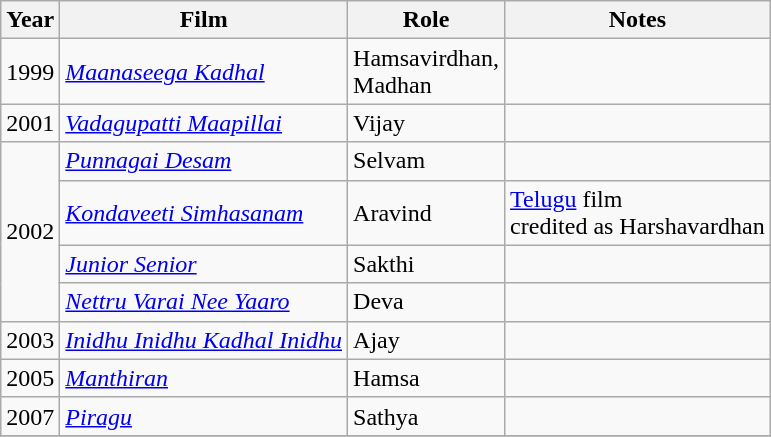<table class="wikitable" style="font-size:100%;">
<tr>
<th>Year</th>
<th>Film</th>
<th>Role</th>
<th>Notes</th>
</tr>
<tr>
<td rowspan="1">1999</td>
<td><em><a href='#'>Maanaseega Kadhal</a></em></td>
<td>Hamsavirdhan,<br>Madhan</td>
<td></td>
</tr>
<tr>
<td rowspan="1">2001</td>
<td><em><a href='#'>Vadagupatti Maapillai</a></em></td>
<td>Vijay</td>
<td></td>
</tr>
<tr>
<td rowspan="4">2002</td>
<td><em><a href='#'>Punnagai Desam</a></em></td>
<td>Selvam</td>
<td></td>
</tr>
<tr>
<td><em><a href='#'>Kondaveeti Simhasanam</a></em></td>
<td>Aravind</td>
<td><a href='#'>Telugu</a> film<br>credited as Harshavardhan</td>
</tr>
<tr>
<td><em><a href='#'>Junior Senior</a></em></td>
<td>Sakthi</td>
<td></td>
</tr>
<tr>
<td><em><a href='#'>Nettru Varai Nee Yaaro</a></em></td>
<td>Deva</td>
<td></td>
</tr>
<tr>
<td rowspan="1">2003</td>
<td><em><a href='#'>Inidhu Inidhu Kadhal Inidhu</a></em></td>
<td>Ajay</td>
<td></td>
</tr>
<tr>
<td rowspan="1">2005</td>
<td><em><a href='#'>Manthiran</a></em></td>
<td>Hamsa</td>
<td></td>
</tr>
<tr>
<td rowspan="1">2007</td>
<td><em><a href='#'>Piragu</a></em></td>
<td>Sathya</td>
<td></td>
</tr>
<tr>
</tr>
</table>
